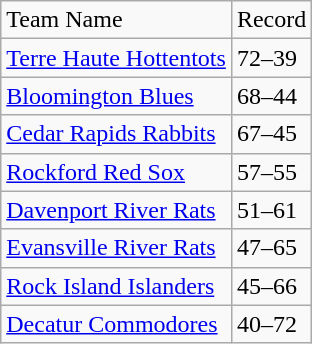<table class="wikitable">
<tr>
<td>Team Name</td>
<td>Record</td>
</tr>
<tr>
<td><a href='#'>Terre Haute Hottentots</a></td>
<td>72–39</td>
</tr>
<tr>
<td><a href='#'>Bloomington Blues</a></td>
<td>68–44</td>
</tr>
<tr>
<td><a href='#'>Cedar Rapids Rabbits</a></td>
<td>67–45</td>
</tr>
<tr>
<td><a href='#'>Rockford Red Sox</a></td>
<td>57–55</td>
</tr>
<tr>
<td><a href='#'>Davenport River Rats</a></td>
<td>51–61</td>
</tr>
<tr>
<td><a href='#'>Evansville River Rats</a></td>
<td>47–65</td>
</tr>
<tr>
<td><a href='#'>Rock Island Islanders</a></td>
<td>45–66</td>
</tr>
<tr>
<td><a href='#'>Decatur Commodores</a></td>
<td>40–72</td>
</tr>
</table>
